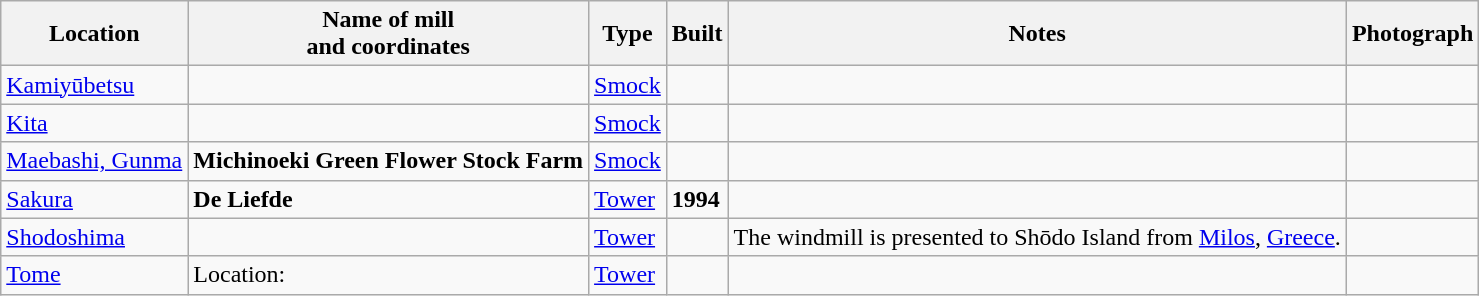<table class="wikitable">
<tr>
<th>Location</th>
<th>Name of mill<br>and coordinates</th>
<th>Type</th>
<th>Built</th>
<th>Notes</th>
<th>Photograph</th>
</tr>
<tr>
<td><a href='#'>Kamiyūbetsu</a></td>
<td></td>
<td><a href='#'>Smock</a></td>
<td></td>
<td></td>
<td></td>
</tr>
<tr>
<td><a href='#'>Kita</a></td>
<td></td>
<td><a href='#'>Smock</a></td>
<td></td>
<td></td>
<td></td>
</tr>
<tr>
<td><a href='#'>Maebashi, Gunma</a></td>
<td><strong>Michinoeki Green Flower Stock Farm</strong></td>
<td><a href='#'>Smock</a></td>
<td></td>
<td></td>
<td></td>
</tr>
<tr>
<td><a href='#'>Sakura</a></td>
<td><strong>De Liefde</strong></td>
<td><a href='#'>Tower</a></td>
<td><strong>1994</strong></td>
<td></td>
<td></td>
</tr>
<tr>
<td><a href='#'>Shodoshima</a></td>
<td></td>
<td><a href='#'>Tower</a></td>
<td></td>
<td>The windmill is presented to Shōdo Island from <a href='#'>Milos</a>, <a href='#'>Greece</a>.</td>
<td></td>
</tr>
<tr>
<td><a href='#'>Tome</a></td>
<td>Location: </td>
<td><a href='#'>Tower</a></td>
<td></td>
<td></td>
<td></td>
</tr>
</table>
